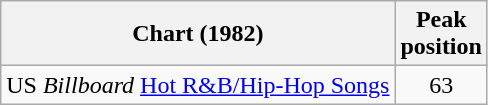<table class="wikitable sortable">
<tr>
<th>Chart (1982)</th>
<th>Peak<br>position</th>
</tr>
<tr>
<td>US <em>Billboard</em> <a href='#'>Hot R&B/Hip-Hop Songs</a></td>
<td align="center">63</td>
</tr>
</table>
